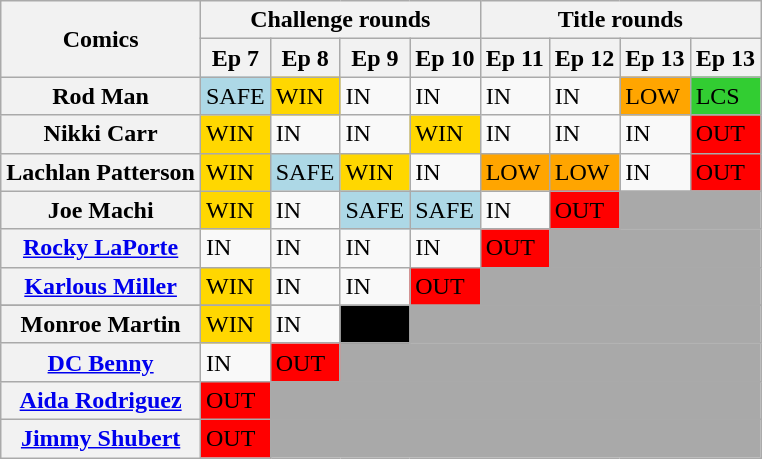<table class="wikitable">
<tr>
<th rowspan="2">Comics</th>
<th colspan="4">Challenge rounds</th>
<th colspan="4">Title rounds</th>
</tr>
<tr>
<th>Ep 7</th>
<th>Ep 8</th>
<th>Ep 9</th>
<th>Ep 10</th>
<th>Ep 11</th>
<th>Ep 12</th>
<th>Ep 13</th>
<th>Ep 13</th>
</tr>
<tr>
<th>Rod Man</th>
<td style="background:lightblue;">SAFE</td>
<td style="background:gold;">WIN</td>
<td>IN</td>
<td>IN</td>
<td>IN</td>
<td>IN</td>
<td style="background:orange;">LOW</td>
<td style="background:limegreen;">LCS</td>
</tr>
<tr>
<th>Nikki Carr</th>
<td style="background:gold;">WIN</td>
<td>IN</td>
<td>IN</td>
<td style="background:gold;">WIN</td>
<td>IN</td>
<td>IN</td>
<td>IN</td>
<td style="background:red;">OUT</td>
</tr>
<tr>
<th>Lachlan Patterson</th>
<td style="background:gold;">WIN</td>
<td style="background:lightblue;">SAFE</td>
<td style="background:gold;">WIN</td>
<td>IN</td>
<td style="background:orange;">LOW</td>
<td style="background:orange;">LOW</td>
<td>IN</td>
<td style="background:red;">OUT</td>
</tr>
<tr>
<th>Joe Machi</th>
<td style="background:gold;">WIN</td>
<td>IN</td>
<td style="background:lightblue;">SAFE</td>
<td style="background:lightblue;">SAFE</td>
<td>IN</td>
<td style="background:red;">OUT</td>
<td colspan="4" style="background:darkgrey;"></td>
</tr>
<tr>
<th><a href='#'>Rocky LaPorte</a></th>
<td>IN</td>
<td>IN</td>
<td>IN</td>
<td>IN</td>
<td style="background:red;">OUT</td>
<td colspan="4" style="background:darkgrey;"></td>
</tr>
<tr>
<th><a href='#'>Karlous Miller</a></th>
<td style="background:gold;">WIN</td>
<td>IN</td>
<td>IN</td>
<td style="background:red;">OUT</td>
<td colspan="4" style="background:darkgrey;"></td>
</tr>
<tr>
</tr>
<tr>
<th>Monroe Martin</th>
<td style="background:gold;">WIN</td>
<td>IN</td>
<td style="background:black;"><span>SD</span></td>
<td colspan="5" style="background:darkgrey;"></td>
</tr>
<tr>
<th><a href='#'>DC Benny</a></th>
<td>IN</td>
<td style="background:red;">OUT</td>
<td colspan="6" style="background:darkgrey;"></td>
</tr>
<tr>
<th><a href='#'>Aida Rodriguez</a></th>
<td style="background:red;">OUT</td>
<td colspan="7" style="background:darkgrey;"></td>
</tr>
<tr>
<th><a href='#'>Jimmy Shubert</a></th>
<td style="background:red;">OUT</td>
<td colspan="7" style="background:darkgrey;"></td>
</tr>
</table>
